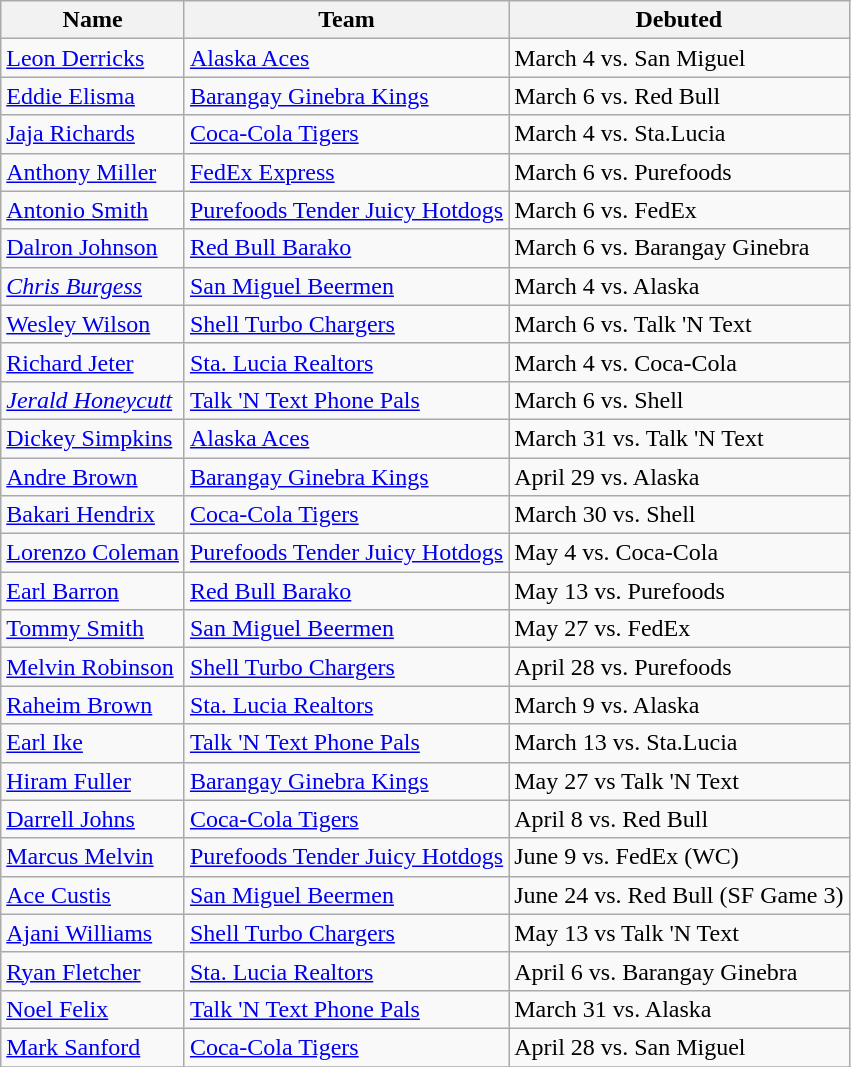<table class="wikitable">
<tr>
<th>Name</th>
<th>Team</th>
<th>Debuted</th>
</tr>
<tr>
<td><a href='#'>Leon Derricks</a></td>
<td><a href='#'>Alaska Aces</a></td>
<td>March 4 vs. San Miguel</td>
</tr>
<tr>
<td><a href='#'>Eddie Elisma</a></td>
<td><a href='#'>Barangay Ginebra Kings</a></td>
<td>March 6 vs. Red Bull</td>
</tr>
<tr>
<td><a href='#'>Jaja Richards</a></td>
<td><a href='#'>Coca-Cola Tigers</a></td>
<td>March 4 vs. Sta.Lucia</td>
</tr>
<tr>
<td><a href='#'>Anthony Miller</a></td>
<td><a href='#'>FedEx Express</a></td>
<td>March 6 vs. Purefoods</td>
</tr>
<tr>
<td><a href='#'>Antonio Smith</a></td>
<td><a href='#'>Purefoods Tender Juicy Hotdogs</a></td>
<td>March 6 vs. FedEx</td>
</tr>
<tr>
<td><a href='#'>Dalron Johnson</a></td>
<td><a href='#'>Red Bull Barako</a></td>
<td>March 6 vs. Barangay Ginebra</td>
</tr>
<tr>
<td><em><a href='#'>Chris Burgess</a></em></td>
<td><a href='#'>San Miguel Beermen</a></td>
<td>March 4 vs. Alaska</td>
</tr>
<tr>
<td><a href='#'>Wesley Wilson</a></td>
<td><a href='#'>Shell Turbo Chargers</a></td>
<td>March 6 vs. Talk 'N Text</td>
</tr>
<tr>
<td><a href='#'>Richard Jeter</a></td>
<td><a href='#'>Sta. Lucia Realtors</a></td>
<td>March 4 vs. Coca-Cola</td>
</tr>
<tr>
<td><em><a href='#'>Jerald Honeycutt</a></em></td>
<td><a href='#'>Talk 'N Text Phone Pals</a></td>
<td>March 6 vs. Shell</td>
</tr>
<tr>
<td><a href='#'>Dickey Simpkins</a></td>
<td><a href='#'>Alaska Aces</a></td>
<td>March 31 vs. Talk 'N Text</td>
</tr>
<tr>
<td><a href='#'>Andre Brown</a></td>
<td><a href='#'>Barangay Ginebra Kings</a></td>
<td>April 29 vs. Alaska</td>
</tr>
<tr>
<td><a href='#'>Bakari Hendrix</a></td>
<td><a href='#'>Coca-Cola Tigers</a></td>
<td>March 30 vs. Shell</td>
</tr>
<tr>
<td><a href='#'>Lorenzo Coleman</a></td>
<td><a href='#'>Purefoods Tender Juicy Hotdogs</a></td>
<td>May 4 vs. Coca-Cola</td>
</tr>
<tr>
<td><a href='#'>Earl Barron</a></td>
<td><a href='#'>Red Bull Barako</a></td>
<td>May 13 vs. Purefoods</td>
</tr>
<tr>
<td><a href='#'>Tommy Smith</a></td>
<td><a href='#'>San Miguel Beermen</a></td>
<td>May 27 vs. FedEx</td>
</tr>
<tr>
<td><a href='#'>Melvin Robinson</a></td>
<td><a href='#'>Shell Turbo Chargers</a></td>
<td>April 28 vs. Purefoods</td>
</tr>
<tr>
<td><a href='#'>Raheim Brown</a></td>
<td><a href='#'>Sta. Lucia Realtors</a></td>
<td>March 9 vs. Alaska</td>
</tr>
<tr>
<td><a href='#'>Earl Ike</a></td>
<td><a href='#'>Talk 'N Text Phone Pals</a></td>
<td>March 13 vs. Sta.Lucia</td>
</tr>
<tr>
<td><a href='#'>Hiram Fuller</a></td>
<td><a href='#'>Barangay Ginebra Kings</a></td>
<td>May 27 vs Talk 'N Text</td>
</tr>
<tr>
<td><a href='#'>Darrell Johns</a></td>
<td><a href='#'>Coca-Cola Tigers</a></td>
<td>April 8 vs. Red Bull</td>
</tr>
<tr>
<td><a href='#'>Marcus Melvin</a></td>
<td><a href='#'>Purefoods Tender Juicy Hotdogs</a></td>
<td>June 9 vs. FedEx (WC)</td>
</tr>
<tr>
<td><a href='#'>Ace Custis</a></td>
<td><a href='#'>San Miguel Beermen</a></td>
<td>June 24 vs. Red Bull (SF Game 3)</td>
</tr>
<tr>
<td><a href='#'>Ajani Williams</a></td>
<td><a href='#'>Shell Turbo Chargers</a></td>
<td>May 13 vs Talk 'N Text</td>
</tr>
<tr>
<td><a href='#'>Ryan Fletcher</a></td>
<td><a href='#'>Sta. Lucia Realtors</a></td>
<td>April 6 vs. Barangay Ginebra</td>
</tr>
<tr>
<td><a href='#'>Noel Felix</a></td>
<td><a href='#'>Talk 'N Text Phone Pals</a></td>
<td>March 31 vs. Alaska</td>
</tr>
<tr>
<td><a href='#'>Mark Sanford</a></td>
<td><a href='#'>Coca-Cola Tigers</a></td>
<td>April 28 vs. San Miguel</td>
</tr>
<tr>
</tr>
</table>
